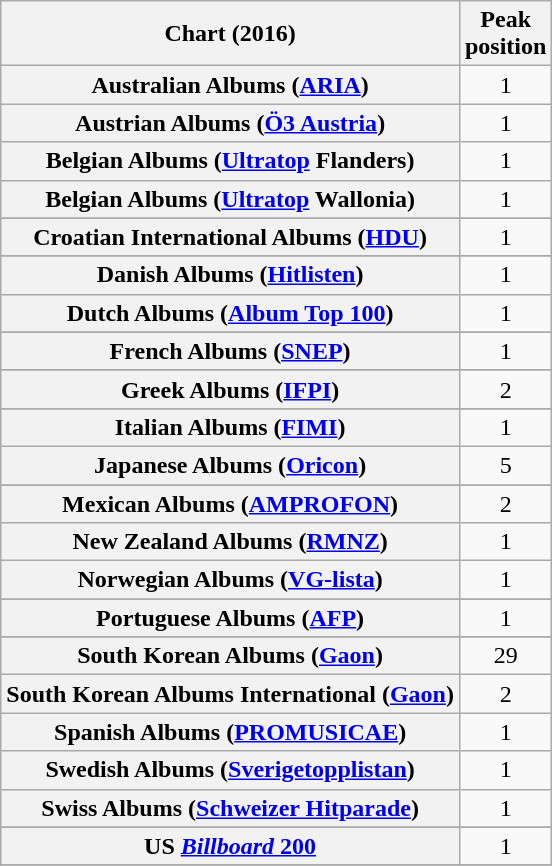<table class="wikitable sortable plainrowheaders" style="text-align:center">
<tr>
<th scope="col">Chart (2016)</th>
<th scope="col">Peak<br>position</th>
</tr>
<tr>
<th scope="row">Australian Albums (<a href='#'>ARIA</a>)</th>
<td>1</td>
</tr>
<tr>
<th scope="row">Austrian Albums (<a href='#'>Ö3 Austria</a>)</th>
<td>1</td>
</tr>
<tr>
<th scope="row">Belgian Albums (<a href='#'>Ultratop</a> Flanders)</th>
<td>1</td>
</tr>
<tr>
<th scope="row">Belgian Albums (<a href='#'>Ultratop</a> Wallonia)</th>
<td>1</td>
</tr>
<tr>
</tr>
<tr>
<th scope="row">Croatian International Albums (<a href='#'>HDU</a>)</th>
<td>1</td>
</tr>
<tr>
</tr>
<tr>
<th scope="row">Danish Albums (<a href='#'>Hitlisten</a>)</th>
<td>1</td>
</tr>
<tr>
<th scope="row">Dutch Albums (<a href='#'>Album Top 100</a>)</th>
<td>1</td>
</tr>
<tr>
</tr>
<tr>
<th scope="row">French Albums (<a href='#'>SNEP</a>)</th>
<td>1</td>
</tr>
<tr>
</tr>
<tr>
<th scope="row">Greek Albums (<a href='#'>IFPI</a>)</th>
<td>2</td>
</tr>
<tr>
</tr>
<tr>
</tr>
<tr>
<th scope="row">Italian Albums (<a href='#'>FIMI</a>)</th>
<td>1</td>
</tr>
<tr>
<th scope="row">Japanese Albums (<a href='#'>Oricon</a>)</th>
<td>5</td>
</tr>
<tr>
</tr>
<tr>
<th scope="row">Mexican Albums (<a href='#'>AMPROFON</a>)</th>
<td>2</td>
</tr>
<tr>
<th scope="row">New Zealand Albums (<a href='#'>RMNZ</a>)</th>
<td>1</td>
</tr>
<tr>
<th scope="row">Norwegian Albums (<a href='#'>VG-lista</a>)</th>
<td>1</td>
</tr>
<tr>
</tr>
<tr>
<th scope="row">Portuguese Albums (<a href='#'>AFP</a>)</th>
<td>1</td>
</tr>
<tr>
</tr>
<tr>
<th scope="row">South Korean Albums (<a href='#'>Gaon</a>)</th>
<td>29</td>
</tr>
<tr>
<th scope="row">South Korean Albums International (<a href='#'>Gaon</a>)</th>
<td>2</td>
</tr>
<tr>
<th scope="row">Spanish Albums (<a href='#'>PROMUSICAE</a>)</th>
<td>1</td>
</tr>
<tr>
<th scope="row">Swedish Albums (<a href='#'>Sverigetopplistan</a>)</th>
<td>1</td>
</tr>
<tr>
<th scope="row">Swiss Albums (<a href='#'>Schweizer Hitparade</a>)</th>
<td>1</td>
</tr>
<tr>
</tr>
<tr>
<th scope="row">US <a href='#'><em>Billboard</em> 200</a></th>
<td>1</td>
</tr>
<tr>
</tr>
<tr>
</tr>
<tr>
</tr>
<tr>
</tr>
</table>
